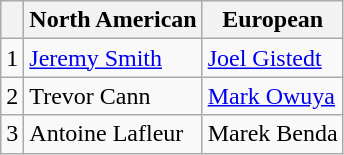<table class="wikitable">
<tr>
<th></th>
<th>North American</th>
<th>European</th>
</tr>
<tr>
<td>1</td>
<td> <a href='#'>Jeremy Smith</a></td>
<td> <a href='#'>Joel Gistedt</a></td>
</tr>
<tr>
<td>2</td>
<td> Trevor Cann</td>
<td> <a href='#'>Mark Owuya</a></td>
</tr>
<tr>
<td>3</td>
<td> Antoine Lafleur</td>
<td> Marek Benda</td>
</tr>
</table>
